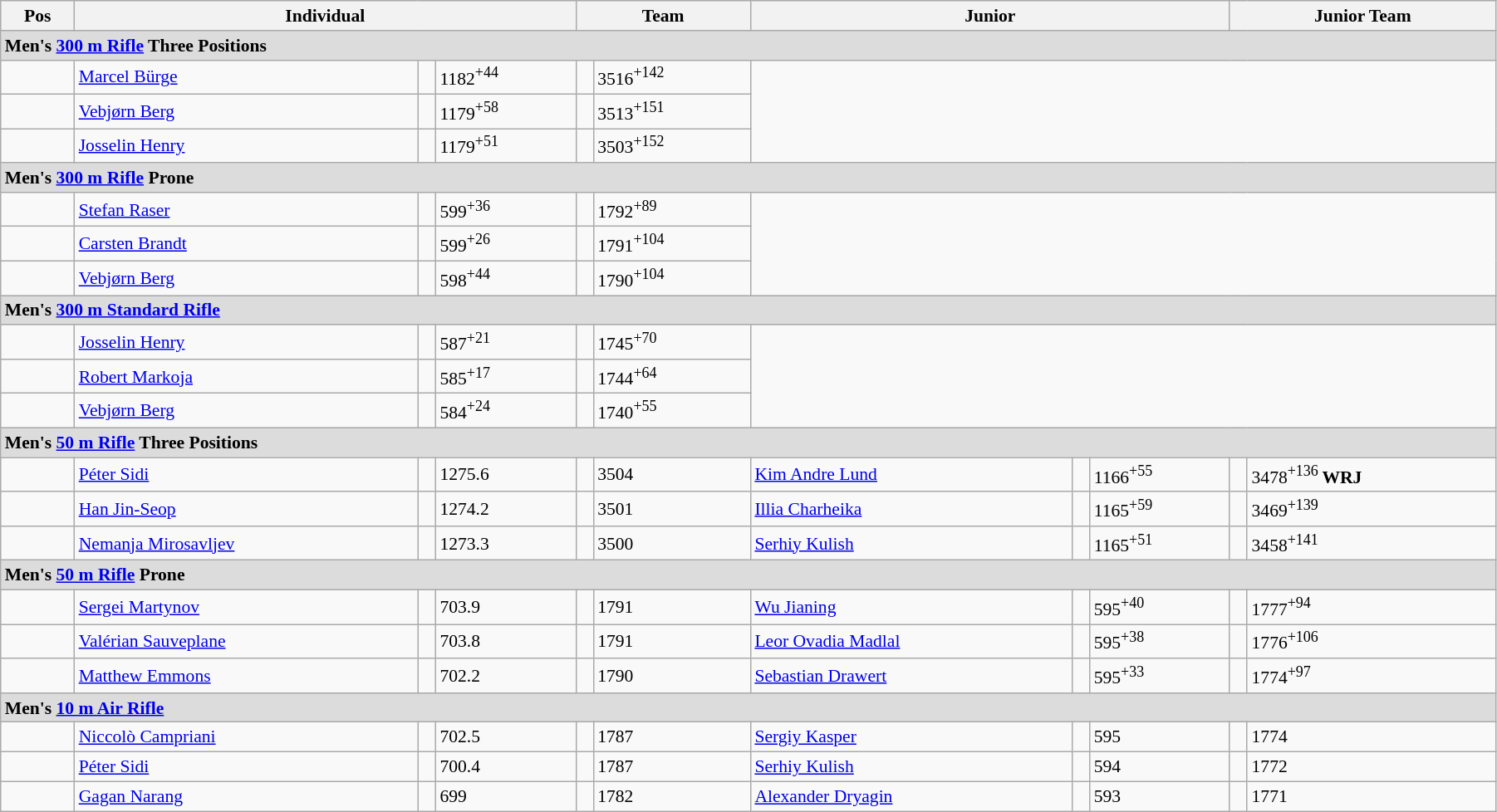<table class=wikitable style="width:95%; font-size: 90%;">
<tr>
<th>Pos</th>
<th colspan=3>Individual</th>
<th colspan=2>Team</th>
<th colspan=3>Junior</th>
<th colspan=3>Junior Team</th>
</tr>
<tr>
<td colspan=11 style="background:#dcdcdc"><strong>Men's <a href='#'>300 m Rifle</a> Three Positions</strong></td>
</tr>
<tr>
<td></td>
<td><a href='#'>Marcel Bürge</a></td>
<td></td>
<td>1182<sup>+44</sup></td>
<td></td>
<td>3516<sup>+142</sup></td>
<td colspan=5 rowspan=3></td>
</tr>
<tr>
<td></td>
<td><a href='#'>Vebjørn Berg</a></td>
<td></td>
<td>1179<sup>+58</sup></td>
<td></td>
<td>3513<sup>+151</sup></td>
</tr>
<tr>
<td></td>
<td><a href='#'>Josselin Henry</a></td>
<td></td>
<td>1179<sup>+51</sup></td>
<td></td>
<td>3503<sup>+152</sup></td>
</tr>
<tr>
<td colspan=11 style="background:#dcdcdc"><strong>Men's <a href='#'>300 m Rifle</a> Prone</strong></td>
</tr>
<tr>
<td></td>
<td><a href='#'>Stefan Raser</a></td>
<td></td>
<td>599<sup>+36</sup></td>
<td></td>
<td>1792<sup>+89</sup></td>
<td colspan=5 rowspan=3></td>
</tr>
<tr>
<td></td>
<td><a href='#'>Carsten Brandt</a></td>
<td></td>
<td>599<sup>+26</sup></td>
<td></td>
<td>1791<sup>+104</sup></td>
</tr>
<tr>
<td></td>
<td><a href='#'>Vebjørn Berg</a></td>
<td></td>
<td>598<sup>+44</sup></td>
<td></td>
<td>1790<sup>+104</sup></td>
</tr>
<tr>
<td colspan=11 style="background:#dcdcdc"><strong>Men's <a href='#'>300 m Standard Rifle</a></strong></td>
</tr>
<tr>
<td></td>
<td><a href='#'>Josselin Henry</a></td>
<td></td>
<td>587<sup>+21</sup></td>
<td></td>
<td>1745<sup>+70</sup></td>
<td colspan=5 rowspan=3></td>
</tr>
<tr>
<td></td>
<td><a href='#'>Robert Markoja</a></td>
<td></td>
<td>585<sup>+17</sup></td>
<td></td>
<td>1744<sup>+64</sup></td>
</tr>
<tr>
<td></td>
<td><a href='#'>Vebjørn Berg</a></td>
<td></td>
<td>584<sup>+24</sup></td>
<td></td>
<td>1740<sup>+55</sup></td>
</tr>
<tr>
<td colspan=11 style="background:#dcdcdc"><strong>Men's <a href='#'>50 m Rifle</a> Three Positions</strong></td>
</tr>
<tr>
<td></td>
<td><a href='#'>Péter Sidi</a></td>
<td></td>
<td>1275.6</td>
<td></td>
<td>3504</td>
<td><a href='#'>Kim Andre Lund</a></td>
<td></td>
<td>1166<sup>+55</sup></td>
<td></td>
<td>3478<sup>+136 </sup><strong>WRJ</strong></td>
</tr>
<tr>
<td></td>
<td><a href='#'>Han Jin-Seop</a></td>
<td></td>
<td>1274.2</td>
<td></td>
<td>3501</td>
<td><a href='#'>Illia Charheika</a></td>
<td></td>
<td>1165<sup>+59</sup></td>
<td></td>
<td>3469<sup>+139</sup></td>
</tr>
<tr>
<td></td>
<td><a href='#'>Nemanja Mirosavljev</a></td>
<td></td>
<td>1273.3</td>
<td></td>
<td>3500</td>
<td><a href='#'>Serhiy Kulish</a></td>
<td></td>
<td>1165<sup>+51</sup></td>
<td></td>
<td>3458<sup>+141</sup></td>
</tr>
<tr>
<td colspan=11 style="background:#dcdcdc"><strong>Men's <a href='#'>50 m Rifle</a> Prone</strong></td>
</tr>
<tr>
<td></td>
<td><a href='#'>Sergei Martynov</a></td>
<td></td>
<td>703.9</td>
<td></td>
<td>1791</td>
<td><a href='#'>Wu Jianing</a></td>
<td></td>
<td>595<sup>+40</sup></td>
<td></td>
<td>1777<sup>+94</sup></td>
</tr>
<tr>
<td></td>
<td><a href='#'>Valérian Sauveplane</a></td>
<td></td>
<td>703.8</td>
<td></td>
<td>1791</td>
<td><a href='#'>Leor Ovadia Madlal</a></td>
<td></td>
<td>595<sup>+38</sup></td>
<td></td>
<td>1776<sup>+106</sup></td>
</tr>
<tr>
<td></td>
<td><a href='#'>Matthew Emmons</a></td>
<td></td>
<td>702.2</td>
<td></td>
<td>1790</td>
<td><a href='#'>Sebastian Drawert</a></td>
<td></td>
<td>595<sup>+33</sup></td>
<td></td>
<td>1774<sup>+97</sup></td>
</tr>
<tr>
<td colspan=11 style="background:#dcdcdc"><strong>Men's <a href='#'>10 m Air Rifle</a></strong></td>
</tr>
<tr>
<td></td>
<td><a href='#'>Niccolò Campriani</a></td>
<td></td>
<td>702.5</td>
<td></td>
<td>1787</td>
<td><a href='#'>Sergiy Kasper</a></td>
<td></td>
<td>595</td>
<td></td>
<td>1774</td>
</tr>
<tr>
<td></td>
<td><a href='#'>Péter Sidi</a></td>
<td></td>
<td>700.4</td>
<td></td>
<td>1787</td>
<td><a href='#'>Serhiy Kulish</a></td>
<td></td>
<td>594</td>
<td></td>
<td>1772</td>
</tr>
<tr>
<td></td>
<td><a href='#'>Gagan Narang</a></td>
<td></td>
<td>699</td>
<td></td>
<td>1782</td>
<td><a href='#'>Alexander Dryagin</a></td>
<td></td>
<td>593</td>
<td></td>
<td>1771</td>
</tr>
</table>
